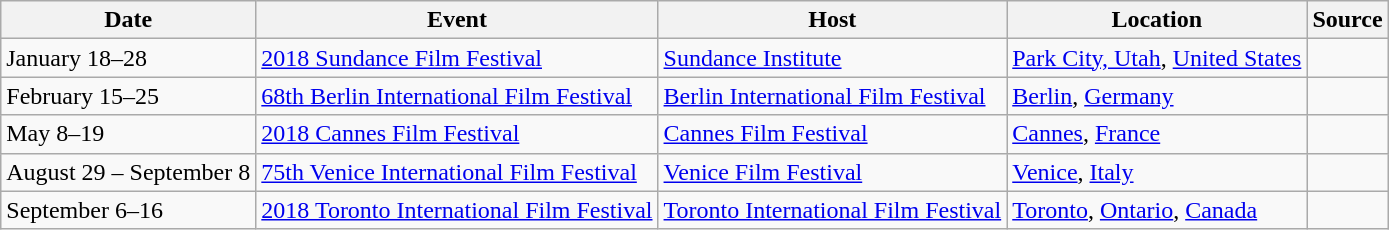<table class="wikitable sortable">
<tr>
<th>Date</th>
<th>Event</th>
<th>Host</th>
<th>Location</th>
<th>Source</th>
</tr>
<tr>
<td>January 18–28</td>
<td><a href='#'>2018 Sundance Film Festival</a></td>
<td><a href='#'>Sundance Institute</a></td>
<td><a href='#'>Park City, Utah</a>, <a href='#'>United States</a></td>
<td></td>
</tr>
<tr>
<td>February 15–25</td>
<td><a href='#'>68th Berlin International Film Festival</a></td>
<td><a href='#'>Berlin International Film Festival</a></td>
<td><a href='#'>Berlin</a>, <a href='#'>Germany</a></td>
<td></td>
</tr>
<tr>
<td>May 8–19</td>
<td><a href='#'>2018 Cannes Film Festival</a></td>
<td><a href='#'>Cannes Film Festival</a></td>
<td><a href='#'>Cannes</a>, <a href='#'>France</a></td>
<td></td>
</tr>
<tr>
<td>August 29 – September 8</td>
<td><a href='#'>75th Venice International Film Festival</a></td>
<td><a href='#'>Venice Film Festival</a></td>
<td><a href='#'>Venice</a>, <a href='#'>Italy</a></td>
<td></td>
</tr>
<tr>
<td>September 6–16</td>
<td><a href='#'>2018 Toronto International Film Festival</a></td>
<td><a href='#'>Toronto International Film Festival</a></td>
<td><a href='#'>Toronto</a>, <a href='#'>Ontario</a>, <a href='#'>Canada</a></td>
<td></td>
</tr>
</table>
